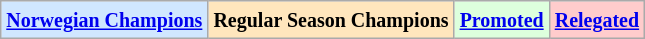<table class="wikitable">
<tr>
<td bgcolor="#D0E7FF"><small><strong><a href='#'>Norwegian Champions</a></strong></small></td>
<td bgcolor="#FFE6BD"><small><strong>Regular Season Champions</strong></small></td>
<td bgcolor="#ddffdd"><small><strong><a href='#'>Promoted</a></strong></small></td>
<td bgcolor="#FFCCCC"><small><strong><a href='#'>Relegated</a></strong></small></td>
</tr>
</table>
